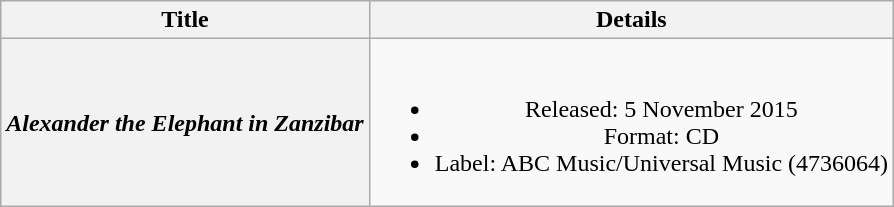<table class="wikitable plainrowheaders" style="text-align:center;" border="1">
<tr>
<th>Title</th>
<th>Details</th>
</tr>
<tr>
<th scope="row"><em>Alexander the Elephant in Zanzibar</em></th>
<td><br><ul><li>Released: 5 November 2015</li><li>Format: CD</li><li>Label: ABC Music/Universal Music (4736064)</li></ul></td>
</tr>
</table>
